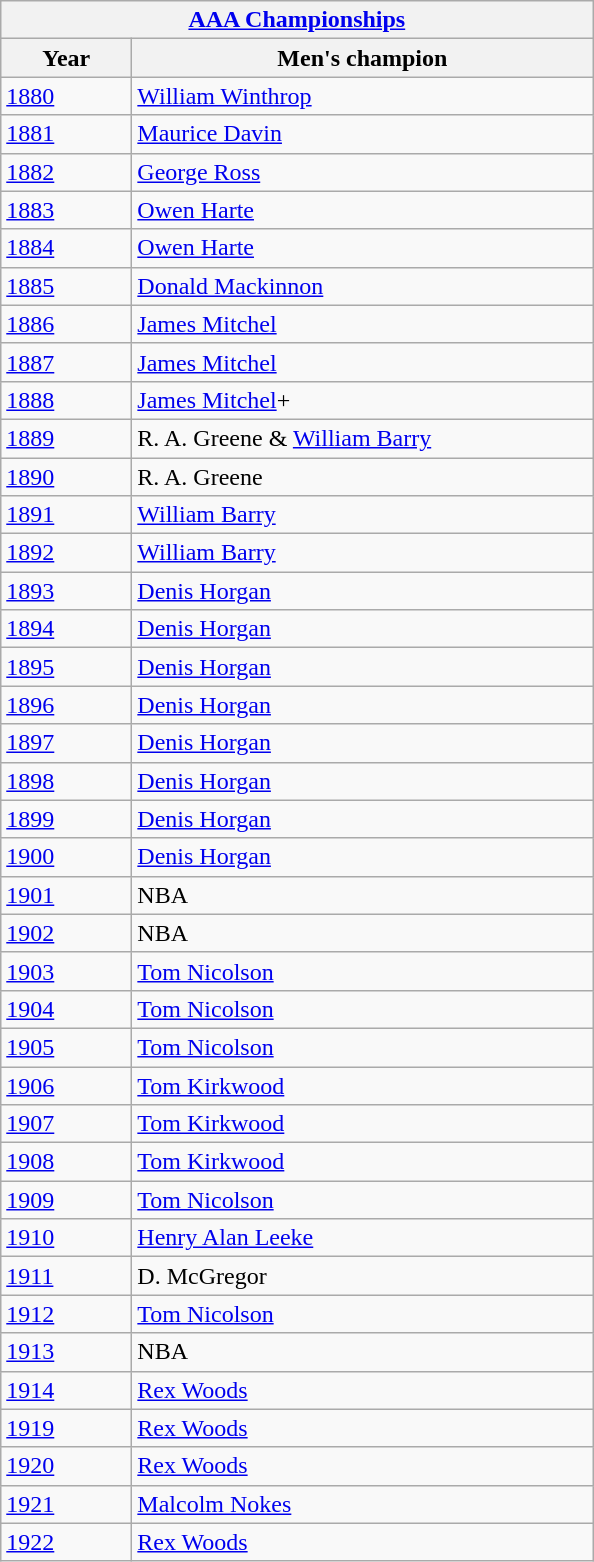<table class="wikitable">
<tr>
<th colspan="2"><a href='#'>AAA Championships</a><br></th>
</tr>
<tr>
<th width=80>Year</th>
<th width=300>Men's champion</th>
</tr>
<tr>
<td><a href='#'>1880</a></td>
<td><a href='#'>William Winthrop</a></td>
</tr>
<tr>
<td><a href='#'>1881</a></td>
<td><a href='#'>Maurice Davin</a></td>
</tr>
<tr>
<td><a href='#'>1882</a></td>
<td><a href='#'>George Ross</a></td>
</tr>
<tr>
<td><a href='#'>1883</a></td>
<td><a href='#'>Owen Harte</a></td>
</tr>
<tr>
<td><a href='#'>1884</a></td>
<td><a href='#'>Owen Harte</a></td>
</tr>
<tr>
<td><a href='#'>1885</a></td>
<td><a href='#'>Donald Mackinnon</a></td>
</tr>
<tr>
<td><a href='#'>1886</a></td>
<td><a href='#'>James Mitchel</a></td>
</tr>
<tr>
<td><a href='#'>1887</a></td>
<td><a href='#'>James Mitchel</a></td>
</tr>
<tr>
<td><a href='#'>1888</a></td>
<td><a href='#'>James Mitchel</a>+</td>
</tr>
<tr>
<td><a href='#'>1889</a></td>
<td>R. A. Greene & <a href='#'>William Barry</a></td>
</tr>
<tr>
<td><a href='#'>1890</a></td>
<td>R. A. Greene</td>
</tr>
<tr>
<td><a href='#'>1891</a></td>
<td><a href='#'>William Barry</a></td>
</tr>
<tr>
<td><a href='#'>1892</a></td>
<td><a href='#'>William Barry</a></td>
</tr>
<tr>
<td><a href='#'>1893</a></td>
<td><a href='#'>Denis Horgan</a></td>
</tr>
<tr>
<td><a href='#'>1894</a></td>
<td><a href='#'>Denis Horgan</a></td>
</tr>
<tr>
<td><a href='#'>1895</a></td>
<td><a href='#'>Denis Horgan</a></td>
</tr>
<tr>
<td><a href='#'>1896</a></td>
<td><a href='#'>Denis Horgan</a></td>
</tr>
<tr>
<td><a href='#'>1897</a></td>
<td><a href='#'>Denis Horgan</a></td>
</tr>
<tr>
<td><a href='#'>1898</a></td>
<td><a href='#'>Denis Horgan</a></td>
</tr>
<tr>
<td><a href='#'>1899</a></td>
<td><a href='#'>Denis Horgan</a></td>
</tr>
<tr>
<td><a href='#'>1900</a></td>
<td><a href='#'>Denis Horgan</a></td>
</tr>
<tr>
<td><a href='#'>1901</a></td>
<td>NBA</td>
</tr>
<tr>
<td><a href='#'>1902</a></td>
<td>NBA</td>
</tr>
<tr>
<td><a href='#'>1903</a></td>
<td><a href='#'>Tom Nicolson</a></td>
</tr>
<tr>
<td><a href='#'>1904</a></td>
<td><a href='#'>Tom Nicolson</a></td>
</tr>
<tr>
<td><a href='#'>1905</a></td>
<td><a href='#'>Tom Nicolson</a></td>
</tr>
<tr>
<td><a href='#'>1906</a></td>
<td><a href='#'>Tom Kirkwood</a></td>
</tr>
<tr>
<td><a href='#'>1907</a></td>
<td><a href='#'>Tom Kirkwood</a></td>
</tr>
<tr>
<td><a href='#'>1908</a></td>
<td><a href='#'>Tom Kirkwood</a></td>
</tr>
<tr>
<td><a href='#'>1909</a></td>
<td><a href='#'>Tom Nicolson</a></td>
</tr>
<tr>
<td><a href='#'>1910</a></td>
<td><a href='#'>Henry Alan Leeke</a></td>
</tr>
<tr>
<td><a href='#'>1911</a></td>
<td>D. McGregor</td>
</tr>
<tr>
<td><a href='#'>1912</a></td>
<td><a href='#'>Tom Nicolson</a></td>
</tr>
<tr>
<td><a href='#'>1913</a></td>
<td>NBA</td>
</tr>
<tr>
<td><a href='#'>1914</a></td>
<td><a href='#'>Rex Woods</a></td>
</tr>
<tr>
<td><a href='#'>1919</a></td>
<td><a href='#'>Rex Woods</a></td>
</tr>
<tr>
<td><a href='#'>1920</a></td>
<td><a href='#'>Rex Woods</a></td>
</tr>
<tr>
<td><a href='#'>1921</a></td>
<td><a href='#'>Malcolm Nokes</a></td>
</tr>
<tr>
<td><a href='#'>1922</a></td>
<td><a href='#'>Rex Woods</a></td>
</tr>
</table>
